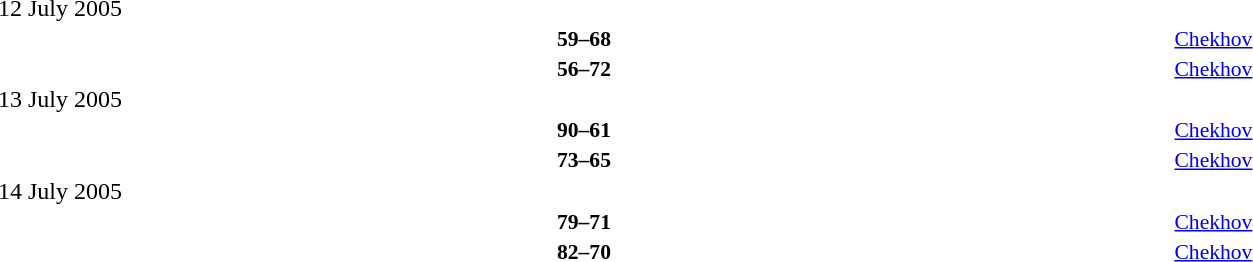<table style="width:100%;" cellspacing="1">
<tr>
<th width=25%></th>
<th width=3%></th>
<th width=6%></th>
<th width=3%></th>
<th width=25%></th>
</tr>
<tr>
<td>12 July 2005</td>
</tr>
<tr style=font-size:90%>
<td align=right><strong></strong></td>
<td></td>
<td align=center><strong>59–68</strong></td>
<td></td>
<td><strong></strong></td>
<td><a href='#'>Chekhov</a></td>
</tr>
<tr style=font-size:90%>
<td align=right><strong></strong></td>
<td></td>
<td align=center><strong>56–72</strong></td>
<td></td>
<td><strong></strong></td>
<td><a href='#'>Chekhov</a></td>
</tr>
<tr>
<td>13 July 2005</td>
</tr>
<tr style=font-size:90%>
<td align=right><strong></strong></td>
<td></td>
<td align=center><strong>90–61</strong></td>
<td></td>
<td><strong></strong></td>
<td><a href='#'>Chekhov</a></td>
</tr>
<tr style=font-size:90%>
<td align=right><strong></strong></td>
<td></td>
<td align=center><strong>73–65</strong></td>
<td></td>
<td><strong></strong></td>
<td><a href='#'>Chekhov</a></td>
</tr>
<tr>
<td>14 July 2005</td>
</tr>
<tr style=font-size:90%>
<td align=right><strong></strong></td>
<td></td>
<td align=center><strong>79–71</strong></td>
<td></td>
<td><strong></strong></td>
<td><a href='#'>Chekhov</a></td>
</tr>
<tr style=font-size:90%>
<td align=right><strong></strong></td>
<td></td>
<td align=center><strong>82–70</strong></td>
<td></td>
<td><strong></strong></td>
<td><a href='#'>Chekhov</a></td>
</tr>
</table>
